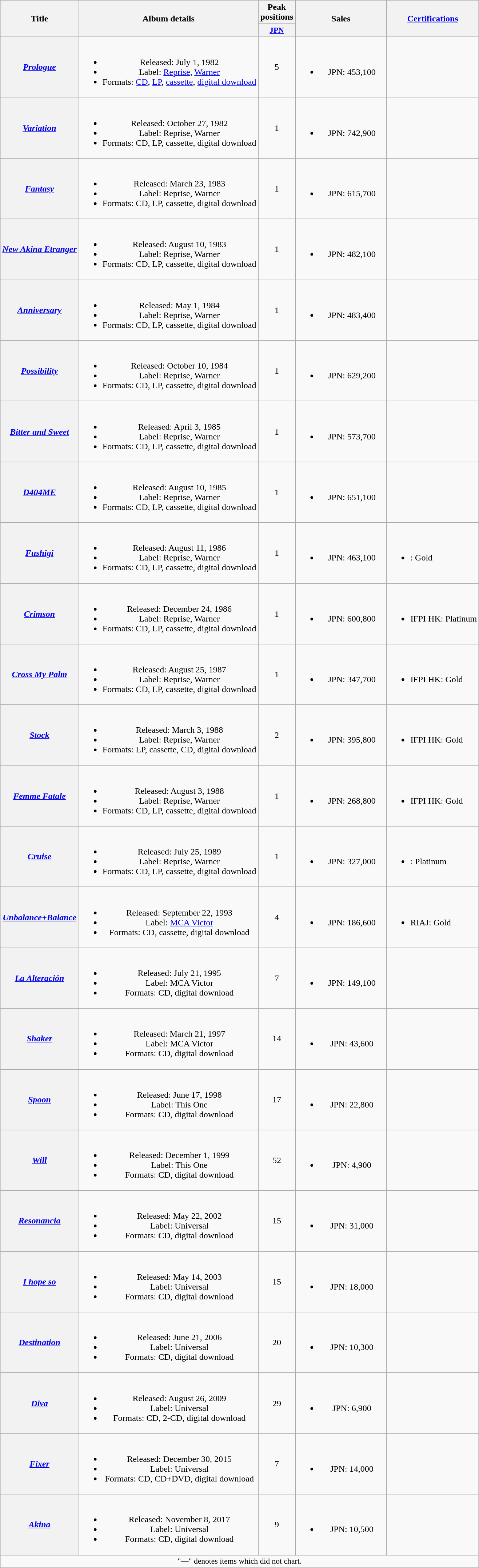<table class="wikitable plainrowheaders" style="text-align:center;">
<tr>
<th rowspan="2">Title</th>
<th rowspan="2">Album details</th>
<th colspan="1">Peak positions</th>
<th rowspan="2" style="width:10em;">Sales</th>
<th rowspan="2"><a href='#'>Certifications</a></th>
</tr>
<tr>
<th style="width:3em;font-size:90%"><a href='#'>JPN</a><br></th>
</tr>
<tr>
<th scope="row"><em><a href='#'>Prologue</a></em></th>
<td><br><ul><li>Released: July 1, 1982</li><li>Label: <a href='#'>Reprise</a>, <a href='#'>Warner</a></li><li>Formats: <a href='#'>CD</a>, <a href='#'>LP</a>, <a href='#'>cassette</a>, <a href='#'>digital download</a></li></ul></td>
<td>5</td>
<td><br><ul><li>JPN: 453,100</li></ul></td>
<td align="left"></td>
</tr>
<tr>
<th scope="row"><em><a href='#'>Variation</a></em></th>
<td><br><ul><li>Released: October 27, 1982</li><li>Label: Reprise, Warner</li><li>Formats: CD, LP, cassette, digital download</li></ul></td>
<td>1</td>
<td><br><ul><li>JPN: 742,900</li></ul></td>
<td align="left"></td>
</tr>
<tr>
<th scope="row"><em><a href='#'>Fantasy</a></em></th>
<td><br><ul><li>Released: March 23, 1983</li><li>Label: Reprise, Warner</li><li>Formats: CD, LP, cassette, digital download</li></ul></td>
<td>1</td>
<td><br><ul><li>JPN: 615,700</li></ul></td>
<td align="left"></td>
</tr>
<tr>
<th scope="row"><em><a href='#'>New Akina Etranger</a></em></th>
<td><br><ul><li>Released: August 10, 1983</li><li>Label: Reprise, Warner</li><li>Formats: CD, LP, cassette, digital download</li></ul></td>
<td>1</td>
<td><br><ul><li>JPN: 482,100</li></ul></td>
<td align="left"></td>
</tr>
<tr>
<th scope="row"><em><a href='#'>Anniversary</a></em></th>
<td><br><ul><li>Released: May 1, 1984</li><li>Label: Reprise, Warner</li><li>Formats: CD, LP, cassette, digital download</li></ul></td>
<td>1</td>
<td><br><ul><li>JPN: 483,400</li></ul></td>
<td align="left"></td>
</tr>
<tr>
<th scope="row"><em><a href='#'>Possibility</a></em></th>
<td><br><ul><li>Released: October 10, 1984</li><li>Label: Reprise, Warner</li><li>Formats: CD, LP, cassette, digital download</li></ul></td>
<td>1</td>
<td><br><ul><li>JPN: 629,200</li></ul></td>
<td align="left"></td>
</tr>
<tr>
<th scope="row"><em><a href='#'>Bitter and Sweet</a></em></th>
<td><br><ul><li>Released: April 3, 1985</li><li>Label: Reprise, Warner</li><li>Formats: CD, LP, cassette, digital download</li></ul></td>
<td>1</td>
<td><br><ul><li>JPN: 573,700</li></ul></td>
<td align="left"></td>
</tr>
<tr>
<th scope="row"><em><a href='#'>D404ME</a></em></th>
<td><br><ul><li>Released: August 10, 1985</li><li>Label: Reprise, Warner</li><li>Formats: CD, LP, cassette, digital download</li></ul></td>
<td>1</td>
<td><br><ul><li>JPN: 651,100</li></ul></td>
<td align="left"></td>
</tr>
<tr>
<th scope="row"><em><a href='#'>Fushigi</a></em></th>
<td><br><ul><li>Released: August 11, 1986</li><li>Label: Reprise, Warner</li><li>Formats: CD, LP, cassette, digital download</li></ul></td>
<td>1</td>
<td><br><ul><li>JPN: 463,100</li></ul></td>
<td align="left"><br><ul><li>: Gold</li></ul></td>
</tr>
<tr>
<th scope="row"><em><a href='#'>Crimson</a></em></th>
<td><br><ul><li>Released: December 24, 1986</li><li>Label: Reprise, Warner</li><li>Formats: CD, LP, cassette, digital download</li></ul></td>
<td>1</td>
<td><br><ul><li>JPN: 600,800</li></ul></td>
<td align="left"><br><ul><li>IFPI HK: Platinum</li></ul></td>
</tr>
<tr>
<th scope="row"><em><a href='#'>Cross My Palm</a></em></th>
<td><br><ul><li>Released: August 25, 1987</li><li>Label: Reprise, Warner</li><li>Formats: CD, LP, cassette, digital download</li></ul></td>
<td>1</td>
<td><br><ul><li>JPN: 347,700</li></ul></td>
<td align="left"><br><ul><li>IFPI HK: Gold</li></ul></td>
</tr>
<tr>
<th scope="row"><em><a href='#'>Stock</a></em></th>
<td><br><ul><li>Released: March 3, 1988</li><li>Label: Reprise, Warner</li><li>Formats: LP, cassette, CD, digital download</li></ul></td>
<td>2</td>
<td><br><ul><li>JPN: 395,800</li></ul></td>
<td align="left"><br><ul><li>IFPI HK: Gold</li></ul></td>
</tr>
<tr>
<th scope="row"><em><a href='#'>Femme Fatale</a></em></th>
<td><br><ul><li>Released: August 3, 1988</li><li>Label: Reprise, Warner</li><li>Formats: CD, LP, cassette, digital download</li></ul></td>
<td>1</td>
<td><br><ul><li>JPN: 268,800</li></ul></td>
<td align="left"><br><ul><li>IFPI HK: Gold</li></ul></td>
</tr>
<tr>
<th scope="row"><em><a href='#'>Cruise</a></em></th>
<td><br><ul><li>Released: July 25, 1989</li><li>Label: Reprise, Warner</li><li>Formats: CD, LP, cassette, digital download</li></ul></td>
<td>1</td>
<td><br><ul><li>JPN: 327,000</li></ul></td>
<td align="left"><br><ul><li>: Platinum</li></ul></td>
</tr>
<tr>
<th scope="row"><em><a href='#'>Unbalance+Balance</a></em></th>
<td><br><ul><li>Released: September 22, 1993</li><li>Label: <a href='#'>MCA Victor</a></li><li>Formats: CD, cassette, digital download</li></ul></td>
<td>4</td>
<td><br><ul><li>JPN: 186,600</li></ul></td>
<td align="left"><br><ul><li>RIAJ: Gold</li></ul></td>
</tr>
<tr>
<th scope="row"><em><a href='#'>La Alteración</a></em></th>
<td><br><ul><li>Released: July 21, 1995</li><li>Label: MCA Victor</li><li>Formats: CD, digital download</li></ul></td>
<td>7</td>
<td><br><ul><li>JPN: 149,100</li></ul></td>
<td align="left"></td>
</tr>
<tr>
<th scope="row"><em><a href='#'>Shaker</a></em></th>
<td><br><ul><li>Released: March 21, 1997</li><li>Label: MCA Victor</li><li>Formats: CD, digital download</li></ul></td>
<td>14</td>
<td><br><ul><li>JPN: 43,600</li></ul></td>
<td align="left"></td>
</tr>
<tr>
<th scope="row"><em><a href='#'>Spoon</a></em></th>
<td><br><ul><li>Released: June 17, 1998</li><li>Label: This One</li><li>Formats: CD, digital download</li></ul></td>
<td>17</td>
<td><br><ul><li>JPN: 22,800</li></ul></td>
<td align="left"></td>
</tr>
<tr>
<th scope="row"><em><a href='#'>Will</a></em></th>
<td><br><ul><li>Released: December 1, 1999</li><li>Label: This One</li><li>Formats: CD, digital download</li></ul></td>
<td>52</td>
<td><br><ul><li>JPN: 4,900</li></ul></td>
<td align="left"></td>
</tr>
<tr>
<th scope="row"><em><a href='#'>Resonancia</a></em></th>
<td><br><ul><li>Released: May 22, 2002</li><li>Label: Universal</li><li>Formats: CD, digital download</li></ul></td>
<td>15</td>
<td><br><ul><li>JPN: 31,000</li></ul></td>
<td align="left"></td>
</tr>
<tr>
<th scope="row"><em><a href='#'>I hope so</a></em></th>
<td><br><ul><li>Released: May 14, 2003</li><li>Label: Universal</li><li>Formats: CD, digital download</li></ul></td>
<td>15</td>
<td><br><ul><li>JPN: 18,000</li></ul></td>
<td align="left"></td>
</tr>
<tr>
<th scope="row"><em><a href='#'>Destination</a></em></th>
<td><br><ul><li>Released: June 21, 2006</li><li>Label: Universal</li><li>Formats: CD, digital download</li></ul></td>
<td>20</td>
<td><br><ul><li>JPN: 10,300</li></ul></td>
<td align="left"></td>
</tr>
<tr>
<th scope="row"><em><a href='#'>Diva</a></em></th>
<td><br><ul><li>Released: August 26, 2009</li><li>Label: Universal</li><li>Formats: CD, 2-CD, digital download</li></ul></td>
<td>29</td>
<td><br><ul><li>JPN: 6,900</li></ul></td>
<td align="left"></td>
</tr>
<tr>
<th scope="row"><em><a href='#'>Fixer</a></em></th>
<td><br><ul><li>Released: December 30, 2015</li><li>Label: Universal</li><li>Formats: CD, CD+DVD, digital download</li></ul></td>
<td>7</td>
<td><br><ul><li>JPN: 14,000</li></ul></td>
<td align="left"></td>
</tr>
<tr>
<th scope="row"><em><a href='#'>Akina</a></em></th>
<td><br><ul><li>Released: November 8, 2017</li><li>Label: Universal</li><li>Formats: CD, digital download</li></ul></td>
<td>9</td>
<td><br><ul><li>JPN: 10,500</li></ul></td>
<td align="left"></td>
</tr>
<tr>
<td colspan="11" align="center" style="font-size:90%;">"—" denotes items which did not chart.</td>
</tr>
</table>
